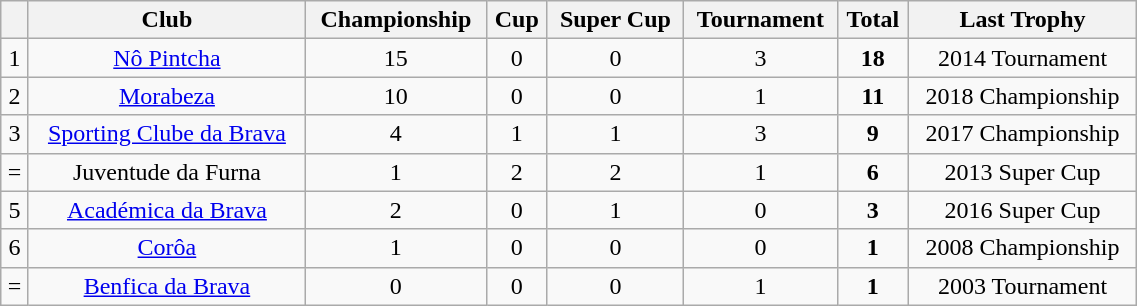<table class="wikitable sortable" width=60%>
<tr>
<th></th>
<th>Club</th>
<th>Championship</th>
<th>Cup</th>
<th>Super Cup</th>
<th>Tournament</th>
<th>Total</th>
<th>Last Trophy</th>
</tr>
<tr align=center>
<td>1</td>
<td><a href='#'>Nô Pintcha</a></td>
<td>15</td>
<td>0</td>
<td>0</td>
<td>3</td>
<td><strong>18</strong></td>
<td>2014 Tournament</td>
</tr>
<tr align=center>
<td>2</td>
<td><a href='#'>Morabeza</a></td>
<td>10</td>
<td>0</td>
<td>0</td>
<td>1</td>
<td><strong>11</strong></td>
<td>2018 Championship</td>
</tr>
<tr align=center>
<td>3</td>
<td><a href='#'>Sporting Clube da Brava</a></td>
<td>4</td>
<td>1</td>
<td>1</td>
<td>3</td>
<td><strong>9</strong></td>
<td>2017 Championship</td>
</tr>
<tr align=center>
<td>=</td>
<td>Juventude da Furna</td>
<td>1</td>
<td>2</td>
<td>2</td>
<td>1</td>
<td><strong>6</strong></td>
<td>2013 Super Cup</td>
</tr>
<tr align=center>
<td>5</td>
<td><a href='#'>Académica da Brava</a></td>
<td>2</td>
<td>0</td>
<td>1</td>
<td>0</td>
<td><strong>3</strong></td>
<td>2016 Super Cup</td>
</tr>
<tr align=center>
<td>6</td>
<td><a href='#'>Corôa</a></td>
<td>1</td>
<td>0</td>
<td>0</td>
<td>0</td>
<td><strong>1</strong></td>
<td>2008 Championship</td>
</tr>
<tr align=center>
<td>=</td>
<td><a href='#'>Benfica da Brava</a></td>
<td>0</td>
<td>0</td>
<td>0</td>
<td>1</td>
<td><strong>1</strong></td>
<td>2003 Tournament</td>
</tr>
</table>
